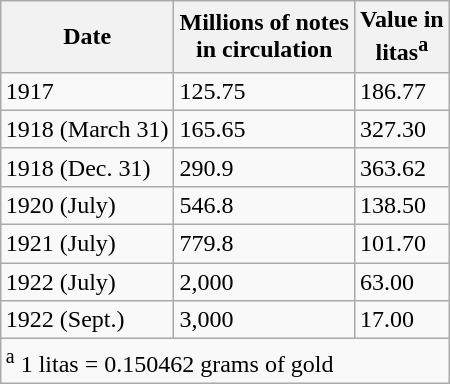<table class=wikitable align=right style="margin: 0 0 0 1em">
<tr>
<th>Date</th>
<th>Millions of notes<br> in circulation</th>
<th>Value in<br> litas<sup>a</sup></th>
</tr>
<tr>
<td>1917</td>
<td>125.75</td>
<td>186.77</td>
</tr>
<tr>
<td>1918 (March 31)</td>
<td>165.65</td>
<td>327.30</td>
</tr>
<tr>
<td>1918 (Dec. 31)</td>
<td>290.9</td>
<td>363.62</td>
</tr>
<tr>
<td>1920 (July)</td>
<td>546.8</td>
<td>138.50</td>
</tr>
<tr>
<td>1921 (July)</td>
<td>779.8</td>
<td>101.70</td>
</tr>
<tr>
<td>1922 (July)</td>
<td>2,000</td>
<td>63.00</td>
</tr>
<tr>
<td>1922 (Sept.)</td>
<td>3,000</td>
<td>17.00</td>
</tr>
<tr>
<td colspan=3><sup>a</sup> 1 litas = 0.150462 grams of gold</td>
</tr>
</table>
